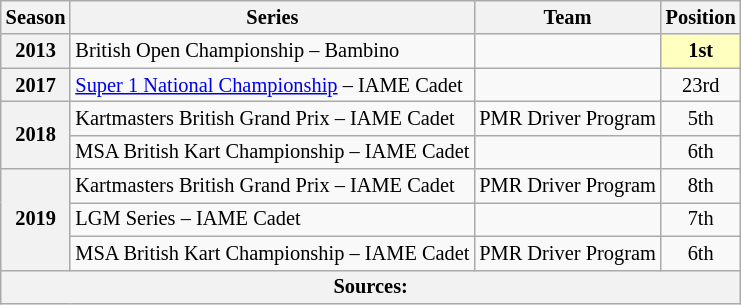<table class="wikitable" style="font-size: 85%; text-align:center">
<tr>
<th>Season</th>
<th>Series</th>
<th>Team</th>
<th>Position</th>
</tr>
<tr>
<th>2013</th>
<td align="left">British Open Championship – Bambino</td>
<td align="left"></td>
<td style="background:#FFFFBF;"><strong>1st</strong></td>
</tr>
<tr>
<th>2017</th>
<td align="left"><a href='#'>Super 1 National Championship</a> – IAME Cadet</td>
<td></td>
<td>23rd</td>
</tr>
<tr>
<th rowspan="2">2018</th>
<td align="left">Kartmasters British Grand Prix – IAME Cadet</td>
<td align="left">PMR Driver Program</td>
<td>5th</td>
</tr>
<tr>
<td align="left">MSA British Kart Championship – IAME Cadet</td>
<td></td>
<td>6th</td>
</tr>
<tr>
<th rowspan="3">2019</th>
<td align="left">Kartmasters British Grand Prix – IAME Cadet</td>
<td align="left">PMR Driver Program</td>
<td>8th</td>
</tr>
<tr>
<td align="left">LGM Series – IAME Cadet</td>
<td></td>
<td>7th</td>
</tr>
<tr>
<td align="left">MSA British Kart Championship – IAME Cadet</td>
<td align="left">PMR Driver Program</td>
<td>6th</td>
</tr>
<tr>
<th colspan="4">Sources:</th>
</tr>
</table>
